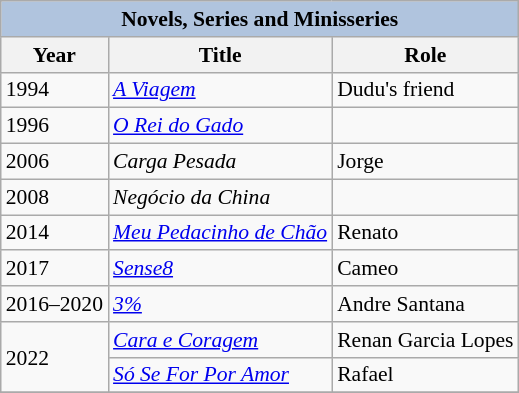<table class="wikitable" style="font-size: 90%;">
<tr>
<th colspan="5" style="background: LightSteelBlue;">Novels, Series and Minisseries</th>
</tr>
<tr>
<th>Year</th>
<th>Title</th>
<th>Role</th>
</tr>
<tr>
<td>1994</td>
<td><em><a href='#'>A Viagem</a></em></td>
<td>Dudu's friend</td>
</tr>
<tr>
<td>1996</td>
<td><em><a href='#'>O Rei do Gado</a></em></td>
<td></td>
</tr>
<tr>
<td>2006</td>
<td><em>Carga Pesada</em></td>
<td>Jorge</td>
</tr>
<tr>
<td>2008</td>
<td><em>Negócio da China</em></td>
<td></td>
</tr>
<tr>
<td>2014</td>
<td><em><a href='#'>Meu Pedacinho de Chão</a></em></td>
<td>Renato</td>
</tr>
<tr>
<td>2017</td>
<td><em><a href='#'>Sense8</a></em></td>
<td>Cameo</td>
</tr>
<tr>
<td>2016–2020</td>
<td><em><a href='#'>3%</a></em></td>
<td>Andre Santana</td>
</tr>
<tr>
<td rowspan="2">2022</td>
<td><em><a href='#'>Cara e Coragem</a></em></td>
<td>Renan Garcia Lopes</td>
</tr>
<tr>
<td><em><a href='#'>Só Se For Por Amor</a></em></td>
<td>Rafael</td>
</tr>
<tr>
</tr>
</table>
